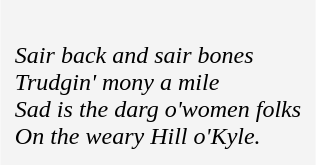<table cellpadding=10 border="0" align=center>
<tr>
<td bgcolor=#f4f4f4><br><em>Sair back and sair bones</em><br>
<em>Trudgin' mony a mile</em><br>
<em>Sad is the darg o'women folks</em><br>
<em>On the weary Hill o'Kyle.</em><br></td>
</tr>
</table>
